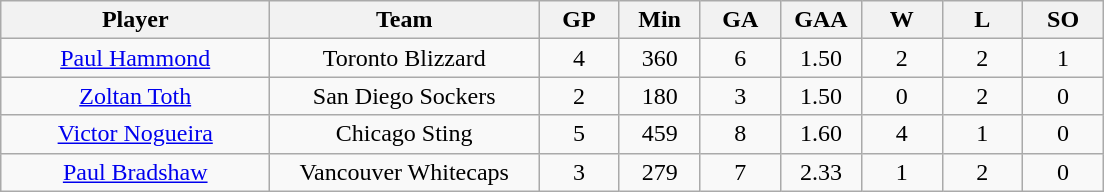<table class="wikitable">
<tr>
<th bgcolor="#DDDDFF" width="20%">Player</th>
<th bgcolor="#DDDDFF" width="20%">Team</th>
<th bgcolor="#DDDDFF" width="6%">GP</th>
<th bgcolor="#DDDDFF" width="6%">Min</th>
<th bgcolor="#DDDDFF" width="6%">GA</th>
<th bgcolor="#DDDDFF" width="6%">GAA</th>
<th bgcolor="#DDDDFF" width="6%">W</th>
<th bgcolor="#DDDDFF" width="6%">L</th>
<th bgcolor="#DDDDFF" width="6%">SO</th>
</tr>
<tr align=center>
<td><a href='#'>Paul Hammond</a></td>
<td>Toronto Blizzard</td>
<td>4</td>
<td>360</td>
<td>6</td>
<td>1.50</td>
<td>2</td>
<td>2</td>
<td>1</td>
</tr>
<tr align=center>
<td><a href='#'>Zoltan Toth</a></td>
<td>San Diego Sockers</td>
<td>2</td>
<td>180</td>
<td>3</td>
<td>1.50</td>
<td>0</td>
<td>2</td>
<td>0</td>
</tr>
<tr align=center>
<td><a href='#'>Victor Nogueira</a></td>
<td>Chicago Sting</td>
<td>5</td>
<td>459</td>
<td>8</td>
<td>1.60</td>
<td>4</td>
<td>1</td>
<td>0</td>
</tr>
<tr align=center>
<td><a href='#'>Paul Bradshaw</a></td>
<td>Vancouver Whitecaps</td>
<td>3</td>
<td>279</td>
<td>7</td>
<td>2.33</td>
<td>1</td>
<td>2</td>
<td>0</td>
</tr>
</table>
